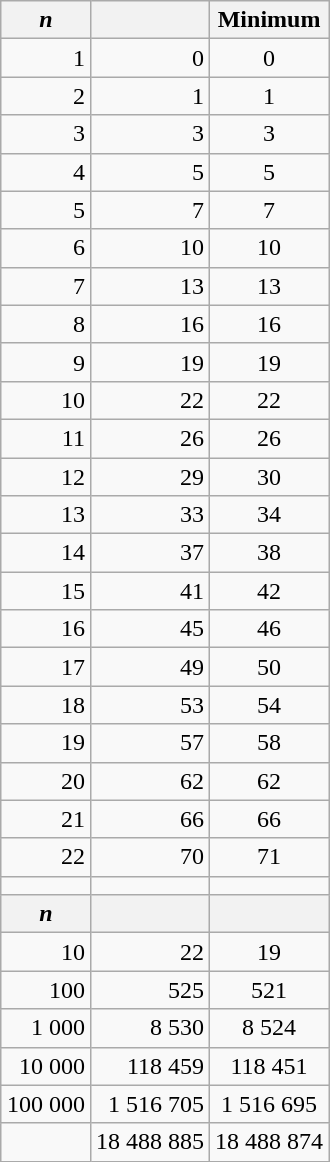<table class="wikitable" style="margin-left:auto; margin-right:auto;">
<tr>
<th><em>n</em></th>
<th></th>
<th>Minimum</th>
</tr>
<tr>
<td style="text-align:right;">1</td>
<td style="text-align:right;">0</td>
<td style="text-align:center;">0</td>
</tr>
<tr>
<td style="text-align:right;">2</td>
<td style="text-align:right;">1</td>
<td style="text-align:center;">1</td>
</tr>
<tr>
<td style="text-align:right;">3</td>
<td style="text-align:right;">3</td>
<td style="text-align:center;">3</td>
</tr>
<tr>
<td style="text-align:right;">4</td>
<td style="text-align:right;">5</td>
<td style="text-align:center;">5</td>
</tr>
<tr>
<td style="text-align:right;">5</td>
<td style="text-align:right;">7</td>
<td style="text-align:center;">7</td>
</tr>
<tr>
<td style="text-align:right;">6</td>
<td style="text-align:right;">10</td>
<td style="text-align:center;">10</td>
</tr>
<tr>
<td style="text-align:right;">7</td>
<td style="text-align:right;">13</td>
<td style="text-align:center;">13</td>
</tr>
<tr>
<td style="text-align:right;">8</td>
<td style="text-align:right;">16</td>
<td style="text-align:center;">16</td>
</tr>
<tr>
<td style="text-align:right;">9</td>
<td style="text-align:right;">19</td>
<td style="text-align:center;">19</td>
</tr>
<tr>
<td style="text-align:right;">10</td>
<td style="text-align:right;">22</td>
<td style="text-align:center;">22</td>
</tr>
<tr>
<td style="text-align:right;">11</td>
<td style="text-align:right;">26</td>
<td style="text-align:center;">26</td>
</tr>
<tr>
<td style="text-align:right;">12</td>
<td style="text-align:right;">29</td>
<td style="text-align:center;">30</td>
</tr>
<tr>
<td style="text-align:right;">13</td>
<td style="text-align:right;">33</td>
<td style="text-align:center;">34</td>
</tr>
<tr>
<td style="text-align:right;">14</td>
<td style="text-align:right;">37</td>
<td style="text-align:center;">38</td>
</tr>
<tr>
<td style="text-align:right;">15</td>
<td style="text-align:right;">41</td>
<td style="text-align:center;">42</td>
</tr>
<tr>
<td style="text-align:right;">16</td>
<td style="text-align:right;">45</td>
<td style="text-align:center;">46</td>
</tr>
<tr>
<td style="text-align:right;">17</td>
<td style="text-align:right;">49</td>
<td style="text-align:center;">50</td>
</tr>
<tr>
<td style="text-align:right;">18</td>
<td style="text-align:right;">53</td>
<td style="text-align:center;">54</td>
</tr>
<tr>
<td style="text-align:right;">19</td>
<td style="text-align:right;">57</td>
<td style="text-align:center;">58</td>
</tr>
<tr>
<td style="text-align:right;">20</td>
<td style="text-align:right;">62</td>
<td style="text-align:center;">62</td>
</tr>
<tr>
<td style="text-align:right;">21</td>
<td style="text-align:right;">66</td>
<td style="text-align:center;">66</td>
</tr>
<tr>
<td style="text-align:right;">22</td>
<td style="text-align:right;">70</td>
<td style="text-align:center;">71</td>
</tr>
<tr>
<td style="height:5px;"></td>
<td></td>
<td></td>
</tr>
<tr>
<th><em>n</em></th>
<th></th>
<th></th>
</tr>
<tr>
<td style="text-align:right;">10</td>
<td style="text-align:right;">22</td>
<td style="text-align:center;">19</td>
</tr>
<tr>
<td style="text-align:right;">100</td>
<td style="text-align:right;">525</td>
<td style="text-align:center;">521</td>
</tr>
<tr>
<td style="text-align:right;">1 000</td>
<td style="text-align:right;">8 530</td>
<td style="text-align:center;">8 524</td>
</tr>
<tr>
<td style="text-align:right;">10 000</td>
<td style="text-align:right;">118 459</td>
<td style="text-align:center;">118 451</td>
</tr>
<tr>
<td style="text-align:right;">100 000</td>
<td style="text-align:right;">1 516 705</td>
<td style="text-align:center;">1 516 695</td>
</tr>
<tr>
<td style="text-align:right;"></td>
<td style="text-align:right;">18 488 885</td>
<td style="text-align:center;">18 488 874</td>
</tr>
</table>
